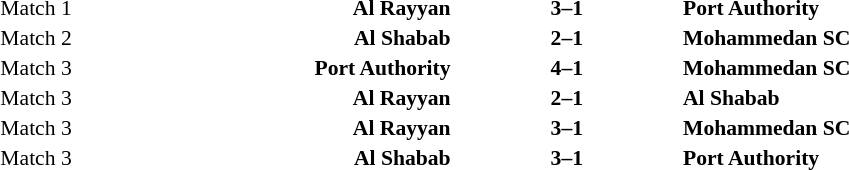<table width=100% cellspacing=1>
<tr>
<th width=10%></th>
<th width=20%></th>
<th width=12%></th>
<th width=20%></th>
<th></th>
</tr>
<tr>
</tr>
<tr style=font-size:90%>
<td align=right>Match 1</td>
<td align=right><strong>Al Rayyan</strong></td>
<td align=center><strong>3–1</strong></td>
<td><strong>Port Authority </strong></td>
</tr>
<tr style=font-size:90%>
<td align=right>Match 2</td>
<td align=right><strong>Al Shabab</strong></td>
<td align=center><strong>2–1</strong></td>
<td><strong>Mohammedan SC</strong></td>
</tr>
<tr style=font-size:90%>
<td align=right>Match 3</td>
<td align=right><strong>Port Authority</strong></td>
<td align=center><strong>4–1</strong></td>
<td><strong>Mohammedan SC</strong></td>
</tr>
<tr style=font-size:90%>
<td align=right>Match 3</td>
<td align=right><strong>Al Rayyan</strong></td>
<td align=center><strong>2–1</strong></td>
<td><strong>Al Shabab</strong></td>
</tr>
<tr style=font-size:90%>
<td align=right>Match 3</td>
<td align=right><strong>Al Rayyan</strong></td>
<td align=center><strong>3–1</strong></td>
<td><strong>Mohammedan SC</strong></td>
</tr>
<tr style=font-size:90%>
<td align=right>Match 3</td>
<td align=right><strong>Al Shabab</strong></td>
<td align=center><strong>3–1</strong></td>
<td><strong>Port Authority</strong></td>
</tr>
</table>
